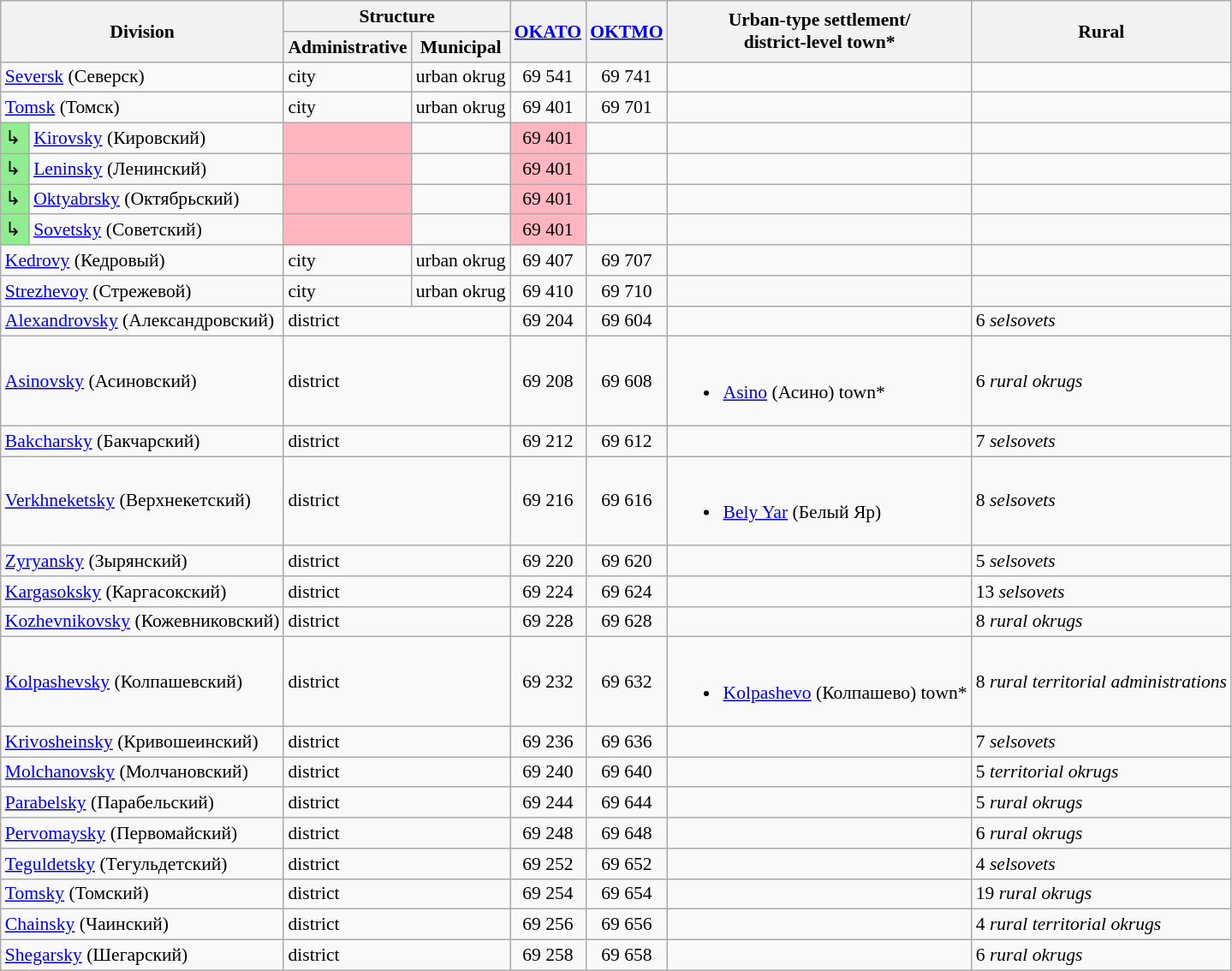<table class="wikitable" style="padding: 24em 0; border: 1px #aaa solid; border-collapse: collapse; font-size: 90%;">
<tr>
<th colspan="2" rowspan="2">Division</th>
<th colspan="2">Structure</th>
<th rowspan="2"><a href='#'>OKATO</a></th>
<th rowspan="2"><a href='#'>OKTMO</a></th>
<th rowspan="2">Urban-type settlement/<br>district-level town*</th>
<th rowspan="2">Rural</th>
</tr>
<tr>
<th>Administrative</th>
<th>Municipal</th>
</tr>
<tr>
<td colspan="2"><a href='#'>Seversk</a> (Северск)</td>
<td>city </td>
<td>urban okrug</td>
<td align="center">69 541</td>
<td align="center">69 741</td>
<td></td>
<td></td>
</tr>
<tr>
<td colspan="2"><a href='#'>Tomsk</a> (Томск)</td>
<td>city</td>
<td>urban okrug</td>
<td align="center">69 401</td>
<td align="center">69 701</td>
<td></td>
<td></td>
</tr>
<tr>
<td bgcolor="lightgreen">↳</td>
<td><a href='#'>Kirovsky</a> (Кировский)</td>
<td bgcolor="lightpink"></td>
<td></td>
<td bgcolor="lightpink" align="center">69 401</td>
<td></td>
<td></td>
<td></td>
</tr>
<tr>
<td bgcolor="lightgreen">↳</td>
<td><a href='#'>Leninsky</a> (Ленинский)</td>
<td bgcolor="lightpink"></td>
<td></td>
<td bgcolor="lightpink" align="center">69 401</td>
<td></td>
<td></td>
<td></td>
</tr>
<tr>
<td bgcolor="lightgreen">↳</td>
<td><a href='#'>Oktyabrsky</a> (Октябрьский)</td>
<td bgcolor="lightpink"></td>
<td></td>
<td bgcolor="lightpink" align="center">69 401</td>
<td></td>
<td></td>
<td></td>
</tr>
<tr>
<td bgcolor="lightgreen">↳</td>
<td><a href='#'>Sovetsky</a> (Советский)</td>
<td bgcolor="lightpink"></td>
<td></td>
<td bgcolor="lightpink" align="center">69 401</td>
<td></td>
<td></td>
<td></td>
</tr>
<tr>
<td colspan="2"><a href='#'>Kedrovy</a> (Кедровый)</td>
<td>city</td>
<td>urban okrug</td>
<td align="center">69 407</td>
<td align="center">69 707</td>
<td></td>
<td></td>
</tr>
<tr>
<td colspan="2"><a href='#'>Strezhevoy</a> (Стрежевой)</td>
<td>city</td>
<td>urban okrug</td>
<td align="center">69 410</td>
<td align="center">69 710</td>
<td></td>
<td></td>
</tr>
<tr>
<td colspan="2"><a href='#'>Alexandrovsky</a> (Александровский)</td>
<td colspan="2">district</td>
<td align="center">69 204</td>
<td align="center">69 604</td>
<td></td>
<td>6 <em>selsovets</em></td>
</tr>
<tr>
<td colspan="2"><a href='#'>Asinovsky</a> (Асиновский)</td>
<td colspan="2">district</td>
<td align="center">69 208</td>
<td align="center">69 608</td>
<td><br><ul><li><a href='#'>Asino</a> (Асино) town*</li></ul></td>
<td>6 <em>rural okrugs</em></td>
</tr>
<tr>
<td colspan="2"><a href='#'>Bakcharsky</a> (Бакчарский)</td>
<td colspan="2">district</td>
<td align="center">69 212</td>
<td align="center">69 612</td>
<td></td>
<td>7 <em>selsovets</em></td>
</tr>
<tr>
<td colspan="2"><a href='#'>Verkhneketsky</a> (Верхнекетский)</td>
<td colspan="2">district</td>
<td align="center">69 216</td>
<td align="center">69 616</td>
<td><br><ul><li><a href='#'>Bely Yar</a> (Белый Яр)</li></ul></td>
<td>8 <em>selsovets</em></td>
</tr>
<tr>
<td colspan="2"><a href='#'>Zyryansky</a> (Зырянский)</td>
<td colspan="2">district</td>
<td align="center">69 220</td>
<td align="center">69 620</td>
<td></td>
<td>5 <em>selsovets</em></td>
</tr>
<tr>
<td colspan="2"><a href='#'>Kargasoksky</a> (Каргасокский)</td>
<td colspan="2">district</td>
<td align="center">69 224</td>
<td align="center">69 624</td>
<td></td>
<td>13 <em>selsovets</em></td>
</tr>
<tr>
<td colspan="2"><a href='#'>Kozhevnikovsky</a> (Кожевниковский)</td>
<td colspan="2">district</td>
<td align="center">69 228</td>
<td align="center">69 628</td>
<td></td>
<td>8 <em>rural okrugs</em></td>
</tr>
<tr>
<td colspan="2"><a href='#'>Kolpashevsky</a> (Колпашевский)</td>
<td colspan="2">district</td>
<td align="center">69 232</td>
<td align="center">69 632</td>
<td><br><ul><li><a href='#'>Kolpashevo</a> (Колпашево) town*</li></ul></td>
<td>8 <em>rural territorial administrations</em></td>
</tr>
<tr>
<td colspan="2"><a href='#'>Krivosheinsky</a> (Кривошеинский)</td>
<td colspan="2">district</td>
<td align="center">69 236</td>
<td align="center">69 636</td>
<td></td>
<td>7 <em>selsovets</em></td>
</tr>
<tr>
<td colspan="2"><a href='#'>Molchanovsky</a> (Молчановский)</td>
<td colspan="2">district</td>
<td align="center">69 240</td>
<td align="center">69 640</td>
<td></td>
<td>5 <em>territorial okrugs</em></td>
</tr>
<tr>
<td colspan="2"><a href='#'>Parabelsky</a> (Парабельский)</td>
<td colspan="2">district</td>
<td align="center">69 244</td>
<td align="center">69 644</td>
<td></td>
<td>5 <em>rural okrugs</em></td>
</tr>
<tr>
<td colspan="2"><a href='#'>Pervomaysky</a> (Первомайский)</td>
<td colspan="2">district</td>
<td align="center">69 248</td>
<td align="center">69 648</td>
<td></td>
<td>6 <em>rural okrugs</em></td>
</tr>
<tr>
<td colspan="2"><a href='#'>Teguldetsky</a> (Тегульдетский)</td>
<td colspan="2">district</td>
<td align="center">69 252</td>
<td align="center">69 652</td>
<td></td>
<td>4 <em>selsovets</em></td>
</tr>
<tr>
<td colspan="2"><a href='#'>Tomsky</a> (Томский)</td>
<td colspan="2">district</td>
<td align="center">69 254</td>
<td align="center">69 654</td>
<td></td>
<td>19 <em>rural okrugs</em></td>
</tr>
<tr>
<td colspan="2"><a href='#'>Chainsky</a> (Чаинский)</td>
<td colspan="2">district</td>
<td align="center">69 256</td>
<td align="center">69 656</td>
<td></td>
<td>4 <em>rural territorial okrugs</em></td>
</tr>
<tr>
<td colspan="2"><a href='#'>Shegarsky</a> (Шегарский)</td>
<td colspan="2">district</td>
<td align="center">69 258</td>
<td align="center">69 658</td>
<td></td>
<td>6 <em>rural okrugs</em></td>
</tr>
</table>
